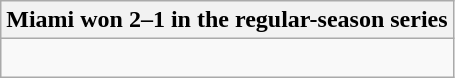<table class="wikitable collapsible collapsed">
<tr>
<th>Miami won 2–1 in the regular-season series</th>
</tr>
<tr>
<td><br>

</td>
</tr>
</table>
